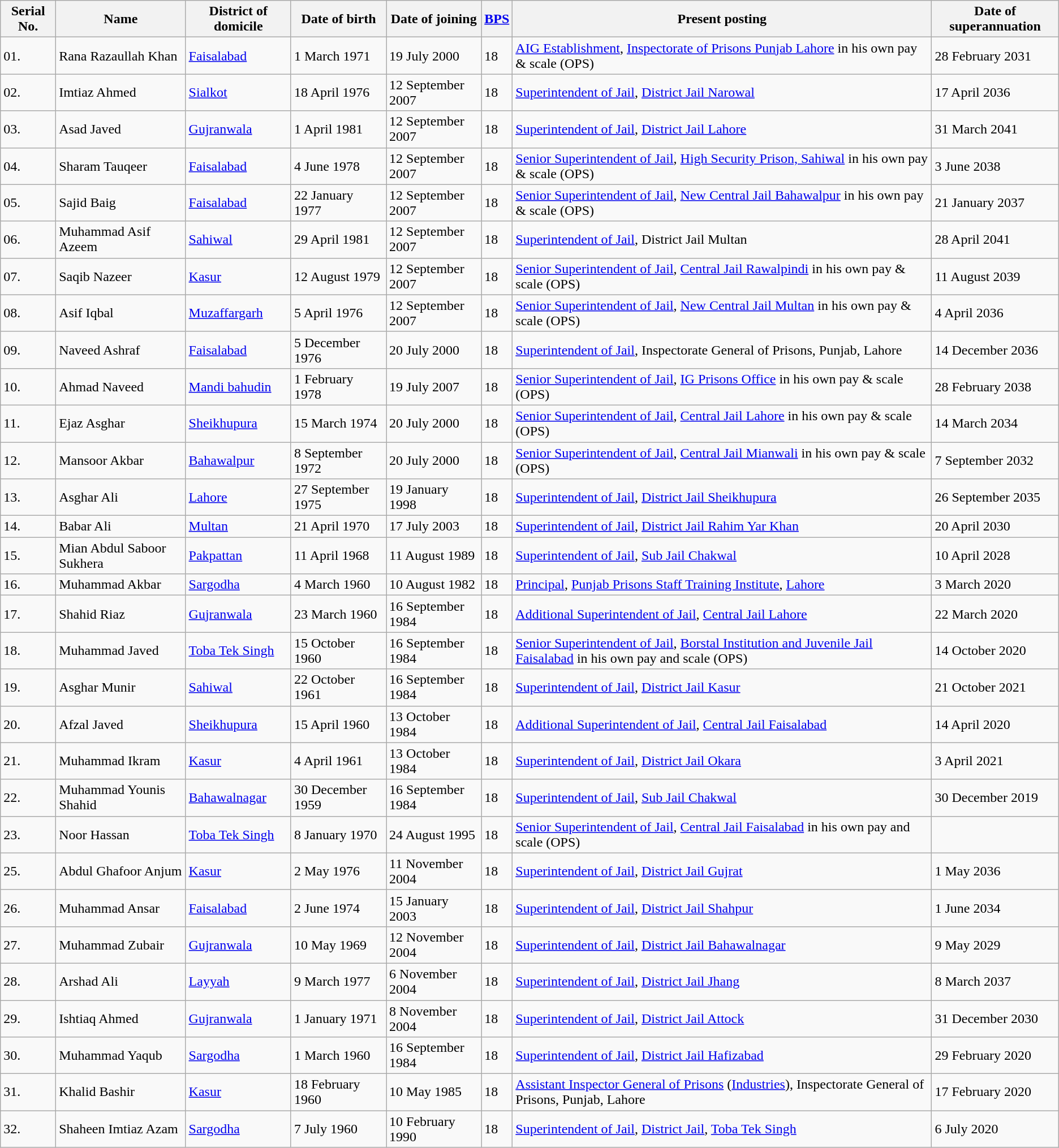<table class="wikitable">
<tr>
<th>Serial No.</th>
<th>Name</th>
<th>District of domicile</th>
<th>Date of birth</th>
<th>Date of joining</th>
<th><a href='#'>BPS</a></th>
<th>Present posting</th>
<th>Date of superannuation</th>
</tr>
<tr>
<td>01.</td>
<td>Rana Razaullah Khan</td>
<td><a href='#'>Faisalabad</a></td>
<td>1 March 1971</td>
<td>19 July 2000</td>
<td>18</td>
<td><a href='#'>AIG Establishment</a>, <a href='#'>Inspectorate of Prisons Punjab Lahore</a> in his own pay & scale (OPS)</td>
<td>28 February 2031</td>
</tr>
<tr>
<td>02.</td>
<td>Imtiaz Ahmed</td>
<td><a href='#'>Sialkot</a></td>
<td>18 April 1976</td>
<td>12 September 2007</td>
<td>18</td>
<td><a href='#'>Superintendent of Jail</a>, <a href='#'>District Jail Narowal</a></td>
<td>17 April 2036</td>
</tr>
<tr>
<td>03.</td>
<td>Asad Javed</td>
<td><a href='#'>Gujranwala</a></td>
<td>1 April 1981</td>
<td>12 September 2007</td>
<td>18</td>
<td><a href='#'>Superintendent of Jail</a>, <a href='#'>District Jail Lahore</a></td>
<td>31 March 2041</td>
</tr>
<tr>
<td>04.</td>
<td>Sharam Tauqeer</td>
<td><a href='#'>Faisalabad</a></td>
<td>4 June 1978</td>
<td>12 September 2007</td>
<td>18</td>
<td><a href='#'>Senior Superintendent of Jail</a>, <a href='#'>High Security Prison, Sahiwal</a> in his own pay & scale (OPS)</td>
<td>3 June 2038</td>
</tr>
<tr>
<td>05.</td>
<td>Sajid Baig</td>
<td><a href='#'>Faisalabad</a></td>
<td>22 January 1977</td>
<td>12 September 2007</td>
<td>18</td>
<td><a href='#'>Senior Superintendent of Jail</a>, <a href='#'>New Central Jail Bahawalpur</a> in his own pay & scale (OPS)</td>
<td>21 January 2037</td>
</tr>
<tr>
<td>06.</td>
<td>Muhammad Asif Azeem</td>
<td><a href='#'>Sahiwal</a></td>
<td>29 April 1981</td>
<td>12 September 2007</td>
<td>18</td>
<td><a href='#'>Superintendent of Jail</a>, District Jail Multan</td>
<td>28 April 2041</td>
</tr>
<tr>
<td>07.</td>
<td>Saqib Nazeer</td>
<td><a href='#'>Kasur</a></td>
<td>12 August 1979</td>
<td>12 September 2007</td>
<td>18</td>
<td><a href='#'>Senior Superintendent of Jail</a>, <a href='#'>Central Jail Rawalpindi</a> in his own pay & scale (OPS)</td>
<td>11 August 2039</td>
</tr>
<tr>
<td>08.</td>
<td>Asif Iqbal</td>
<td><a href='#'>Muzaffargarh</a></td>
<td>5 April 1976</td>
<td>12 September 2007</td>
<td>18</td>
<td><a href='#'>Senior Superintendent of Jail</a>, <a href='#'>New Central Jail Multan</a> in his own pay & scale (OPS)</td>
<td>4 April 2036</td>
</tr>
<tr>
<td>09.</td>
<td>Naveed Ashraf</td>
<td><a href='#'>Faisalabad</a></td>
<td>5 December 1976</td>
<td>20 July 2000</td>
<td>18</td>
<td><a href='#'>Superintendent of Jail</a>, Inspectorate General of Prisons, Punjab, Lahore</td>
<td>14 December 2036</td>
</tr>
<tr>
<td>10.</td>
<td>Ahmad Naveed</td>
<td><a href='#'>Mandi bahudin</a></td>
<td>1 February 1978</td>
<td>19 July 2007</td>
<td>18</td>
<td><a href='#'>Senior Superintendent of Jail</a>, <a href='#'>IG Prisons Office</a> in his own pay & scale (OPS)</td>
<td>28 February 2038</td>
</tr>
<tr>
<td>11.</td>
<td>Ejaz Asghar</td>
<td><a href='#'>Sheikhupura</a></td>
<td>15 March 1974</td>
<td>20 July 2000</td>
<td>18</td>
<td><a href='#'>Senior Superintendent of Jail</a>, <a href='#'>Central Jail Lahore</a> in his own pay & scale (OPS)</td>
<td>14 March 2034</td>
</tr>
<tr>
<td>12.</td>
<td>Mansoor Akbar</td>
<td><a href='#'>Bahawalpur</a></td>
<td>8 September 1972</td>
<td>20 July 2000</td>
<td>18</td>
<td><a href='#'>Senior Superintendent of Jail</a>, <a href='#'>Central Jail Mianwali</a> in his own pay & scale (OPS)</td>
<td>7 September 2032</td>
</tr>
<tr>
<td>13.</td>
<td>Asghar Ali</td>
<td><a href='#'>Lahore</a></td>
<td>27 September 1975</td>
<td>19 January 1998</td>
<td>18</td>
<td><a href='#'>Superintendent of Jail</a>, <a href='#'>District Jail Sheikhupura</a></td>
<td>26 September 2035</td>
</tr>
<tr>
<td>14.</td>
<td>Babar Ali</td>
<td><a href='#'>Multan</a></td>
<td>21 April 1970</td>
<td>17 July 2003</td>
<td>18</td>
<td><a href='#'>Superintendent of Jail</a>, <a href='#'>District Jail Rahim Yar Khan</a></td>
<td>20 April 2030</td>
</tr>
<tr>
<td>15.</td>
<td>Mian Abdul Saboor Sukhera</td>
<td><a href='#'>Pakpattan</a></td>
<td>11 April 1968</td>
<td>11 August 1989</td>
<td>18</td>
<td><a href='#'>Superintendent of Jail</a>, <a href='#'>Sub Jail Chakwal</a></td>
<td>10 April 2028</td>
</tr>
<tr>
<td>16.</td>
<td>Muhammad Akbar</td>
<td><a href='#'>Sargodha</a></td>
<td>4 March 1960</td>
<td>10 August 1982</td>
<td>18</td>
<td><a href='#'>Principal</a>, <a href='#'>Punjab Prisons Staff Training Institute</a>, <a href='#'>Lahore</a></td>
<td>3 March 2020</td>
</tr>
<tr>
<td>17.</td>
<td>Shahid Riaz</td>
<td><a href='#'>Gujranwala</a></td>
<td>23 March 1960</td>
<td>16 September 1984</td>
<td>18</td>
<td><a href='#'>Additional Superintendent of Jail</a>, <a href='#'>Central Jail Lahore</a></td>
<td>22 March 2020</td>
</tr>
<tr>
<td>18.</td>
<td>Muhammad Javed</td>
<td><a href='#'>Toba Tek Singh</a></td>
<td>15 October 1960</td>
<td>16 September 1984</td>
<td>18</td>
<td><a href='#'>Senior Superintendent of Jail</a>, <a href='#'>Borstal Institution and Juvenile Jail Faisalabad</a> in his own pay and scale (OPS)</td>
<td>14 October 2020</td>
</tr>
<tr>
<td>19.</td>
<td>Asghar Munir</td>
<td><a href='#'>Sahiwal</a></td>
<td>22 October 1961</td>
<td>16 September 1984</td>
<td>18</td>
<td><a href='#'>Superintendent of Jail</a>, <a href='#'>District Jail Kasur</a></td>
<td>21 October 2021</td>
</tr>
<tr>
<td>20.</td>
<td>Afzal Javed</td>
<td><a href='#'>Sheikhupura</a></td>
<td>15 April 1960</td>
<td>13 October 1984</td>
<td>18</td>
<td><a href='#'>Additional Superintendent of Jail</a>, <a href='#'>Central Jail Faisalabad</a></td>
<td>14 April 2020</td>
</tr>
<tr>
<td>21.</td>
<td>Muhammad Ikram</td>
<td><a href='#'>Kasur</a></td>
<td>4 April 1961</td>
<td>13 October 1984</td>
<td>18</td>
<td><a href='#'>Superintendent of Jail</a>, <a href='#'>District Jail Okara</a></td>
<td>3 April 2021</td>
</tr>
<tr>
<td>22.</td>
<td>Muhammad Younis Shahid</td>
<td><a href='#'>Bahawalnagar</a></td>
<td>30 December 1959</td>
<td>16 September 1984</td>
<td>18</td>
<td><a href='#'>Superintendent of Jail</a>, <a href='#'>Sub Jail Chakwal</a></td>
<td>30 December 2019</td>
</tr>
<tr>
<td>23.</td>
<td>Noor Hassan</td>
<td><a href='#'>Toba Tek Singh</a></td>
<td>8 January 1970</td>
<td>24 August 1995</td>
<td>18</td>
<td><a href='#'>Senior Superintendent of Jail</a>, <a href='#'>Central Jail Faisalabad</a> in his own pay and scale (OPS)</td>
<td></td>
</tr>
<tr>
<td>25.</td>
<td>Abdul Ghafoor Anjum</td>
<td><a href='#'>Kasur</a></td>
<td>2 May 1976</td>
<td>11 November 2004</td>
<td>18</td>
<td><a href='#'>Superintendent of Jail</a>, <a href='#'>District Jail Gujrat</a></td>
<td>1 May 2036</td>
</tr>
<tr>
<td>26.</td>
<td>Muhammad Ansar</td>
<td><a href='#'>Faisalabad</a></td>
<td>2 June 1974</td>
<td>15 January 2003</td>
<td>18</td>
<td><a href='#'>Superintendent of Jail</a>, <a href='#'>District Jail Shahpur</a></td>
<td>1 June 2034</td>
</tr>
<tr>
<td>27.</td>
<td>Muhammad Zubair</td>
<td><a href='#'>Gujranwala</a></td>
<td>10 May 1969</td>
<td>12 November 2004</td>
<td>18</td>
<td><a href='#'>Superintendent of Jail</a>, <a href='#'>District Jail Bahawalnagar</a></td>
<td>9 May 2029</td>
</tr>
<tr>
<td>28.</td>
<td>Arshad Ali</td>
<td><a href='#'>Layyah</a></td>
<td>9 March 1977</td>
<td>6 November 2004</td>
<td>18</td>
<td><a href='#'>Superintendent of Jail</a>, <a href='#'>District Jail Jhang</a></td>
<td>8 March 2037</td>
</tr>
<tr>
<td>29.</td>
<td>Ishtiaq Ahmed</td>
<td><a href='#'>Gujranwala</a></td>
<td>1 January 1971</td>
<td>8 November 2004</td>
<td>18</td>
<td><a href='#'>Superintendent of Jail</a>, <a href='#'>District Jail Attock</a></td>
<td>31 December 2030</td>
</tr>
<tr>
<td>30.</td>
<td>Muhammad Yaqub</td>
<td><a href='#'>Sargodha</a></td>
<td>1 March 1960</td>
<td>16 September 1984</td>
<td>18</td>
<td><a href='#'>Superintendent of Jail</a>, <a href='#'>District Jail Hafizabad</a></td>
<td>29 February 2020</td>
</tr>
<tr>
<td>31.</td>
<td>Khalid Bashir</td>
<td><a href='#'>Kasur</a></td>
<td>18 February 1960</td>
<td>10 May 1985</td>
<td>18</td>
<td><a href='#'>Assistant Inspector General of Prisons</a> (<a href='#'>Industries</a>), Inspectorate General of Prisons, Punjab, Lahore</td>
<td>17 February 2020</td>
</tr>
<tr>
<td>32.</td>
<td>Shaheen Imtiaz Azam</td>
<td><a href='#'>Sargodha</a></td>
<td>7 July 1960</td>
<td>10 February 1990</td>
<td>18</td>
<td><a href='#'>Superintendent of Jail</a>, <a href='#'>District Jail</a>, <a href='#'>Toba Tek Singh</a></td>
<td>6 July 2020</td>
</tr>
</table>
